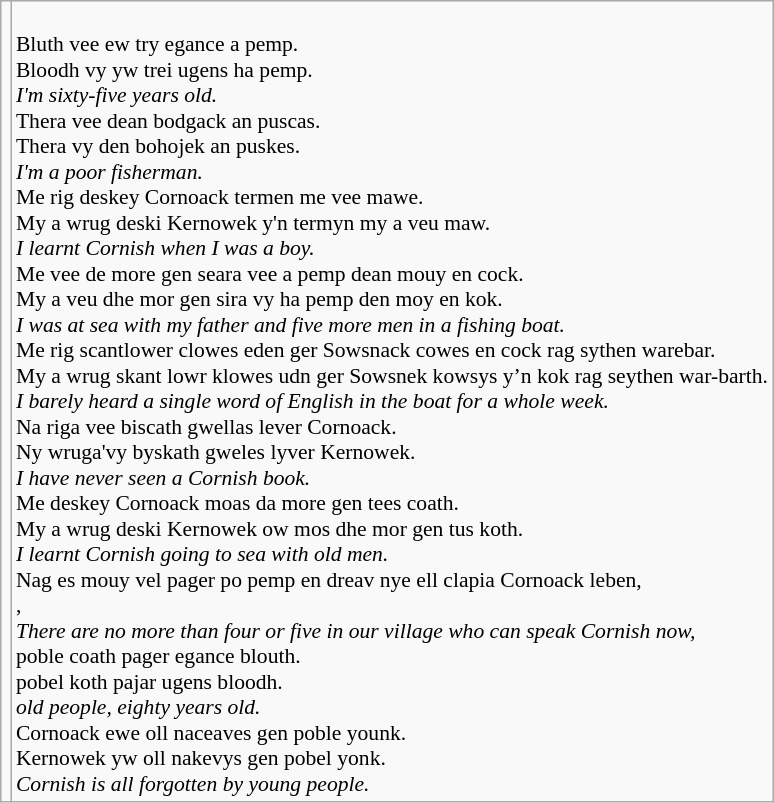<table class="wikitable" style="font-size: 90%;">
<tr>
<td><br></td>
<td><br>Bluth vee ew try egance a pemp. <br>
<span>Bloodh vy yw trei ugens ha pemp.<br>
<em>I'm sixty-five years old.</em></span><br>Thera vee dean bodgack an puscas. <br>
<span>Thera vy den bohojek an puskes. <br>
<em>I'm a poor fisherman.</em></span><br>Me rig deskey Cornoack termen me vee mawe. <br>
<span>My a wrug deski Kernowek y'n termyn my a veu maw. <br>
<em>I learnt Cornish when I was a boy.</em></span><br>Me vee de more gen seara vee a pemp dean mouy en cock. <br>
<span>My a veu dhe mor gen sira vy ha pemp den moy en kok. <br>
<em>I was at sea with my father and five more men in a fishing boat.</em></span><br>Me rig scantlower clowes eden ger Sowsnack cowes en cock rag sythen warebar. <br>
<span>My a wrug skant lowr klowes udn ger Sowsnek kowsys y’n kok rag seythen war-barth. <br>
<em>I barely heard a single word of English in the boat for a whole week.</em></span><br>Na riga vee biscath gwellas lever Cornoack. <br>
<span>Ny wruga'vy byskath gweles lyver Kernowek. <br>
<em>I have never seen a Cornish book.</em></span><br>Me deskey Cornoack moas da more gen tees coath. <br>
<span>My a wrug deski Kernowek ow mos dhe mor gen tus koth. <br>
<em>I learnt Cornish going to sea with old men.</em></span><br>Nag es mouy vel pager po pemp en dreav nye ell clapia Cornoack leben, <br>
<span>, <br>
<em>There are no more than four or five in our village who can speak Cornish now,</em></span><br>poble coath pager egance blouth. <br>
<span>pobel koth pajar ugens bloodh. <br>
<em>old people, eighty years old.</em></span><br>Cornoack ewe oll naceaves gen poble younk. <br>
<span>Kernowek yw oll nakevys gen pobel yonk. <br>
<em>Cornish is all forgotten by young people.</em></span></td>
</tr>
</table>
